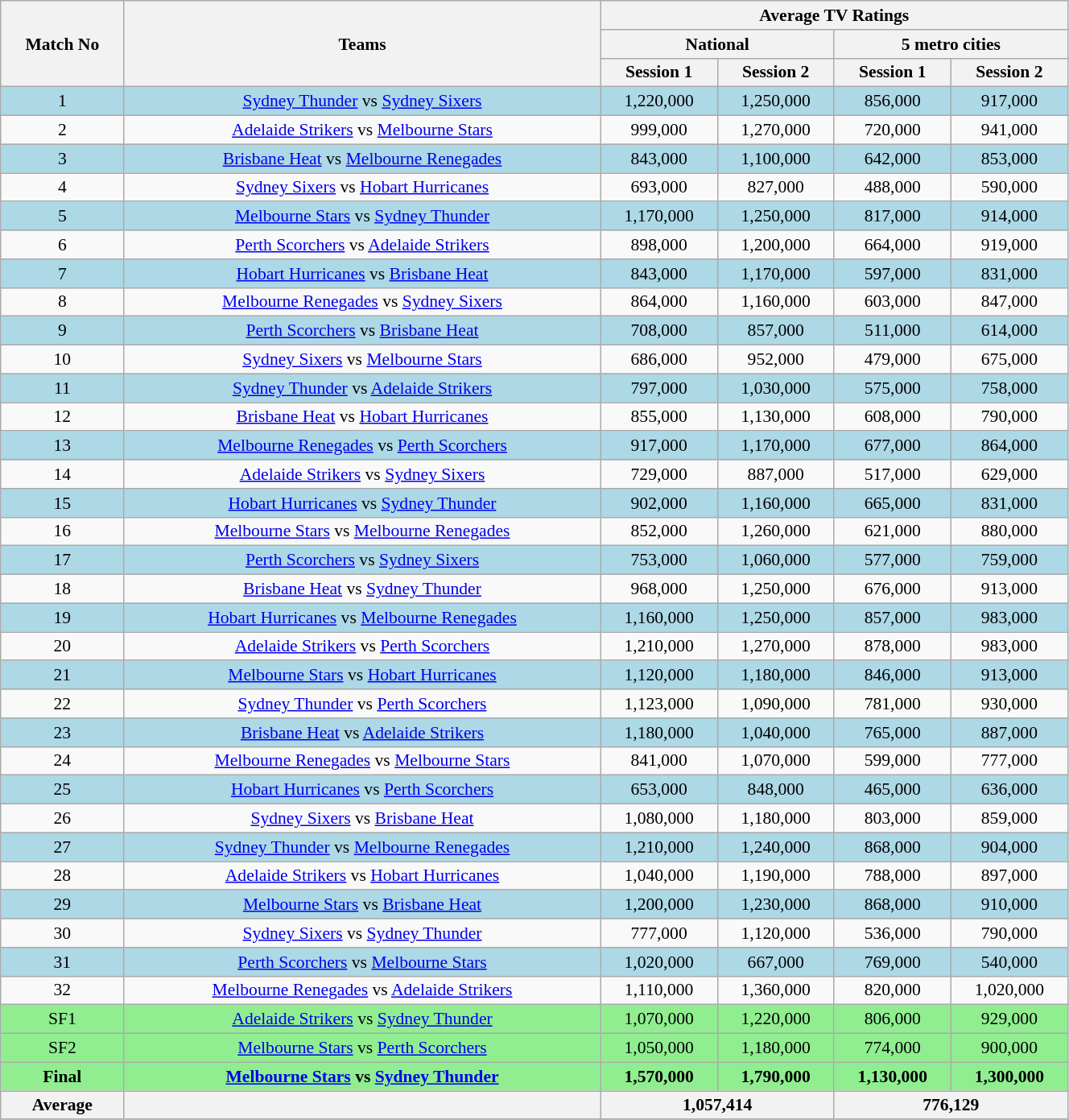<table class="wikitable sortable" style="text-align: center; font-size:90%; width:70%">
<tr>
<th rowspan=3>Match No</th>
<th rowspan=3>Teams</th>
<th colspan=4>Average TV Ratings</th>
</tr>
<tr>
<th colspan=2>National</th>
<th colspan=2>5 metro cities</th>
</tr>
<tr>
<th style="width: auto;">Session 1</th>
<th style="width: auto;">Session 2</th>
<th style="width: auto;">Session 1</th>
<th style="width: auto;">Session 2</th>
</tr>
<tr style="background:lightblue;">
<td>1</td>
<td><a href='#'>Sydney Thunder</a> vs <a href='#'>Sydney Sixers</a></td>
<td>1,220,000</td>
<td>1,250,000</td>
<td>856,000</td>
<td>917,000</td>
</tr>
<tr>
<td>2</td>
<td><a href='#'>Adelaide Strikers</a> vs <a href='#'>Melbourne Stars</a></td>
<td>999,000</td>
<td>1,270,000</td>
<td>720,000</td>
<td>941,000</td>
</tr>
<tr style="background:lightblue;">
<td>3</td>
<td><a href='#'>Brisbane Heat</a> vs <a href='#'>Melbourne Renegades</a></td>
<td>843,000</td>
<td>1,100,000</td>
<td>642,000</td>
<td>853,000</td>
</tr>
<tr>
<td>4</td>
<td><a href='#'>Sydney Sixers</a> vs <a href='#'>Hobart Hurricanes</a></td>
<td>693,000</td>
<td>827,000</td>
<td>488,000</td>
<td>590,000</td>
</tr>
<tr style="background:lightblue;">
<td>5</td>
<td><a href='#'>Melbourne Stars</a> vs <a href='#'>Sydney Thunder</a></td>
<td>1,170,000</td>
<td>1,250,000</td>
<td>817,000</td>
<td>914,000</td>
</tr>
<tr>
<td>6</td>
<td><a href='#'>Perth Scorchers</a> vs <a href='#'>Adelaide Strikers</a></td>
<td>898,000</td>
<td>1,200,000</td>
<td>664,000</td>
<td>919,000</td>
</tr>
<tr style="background:lightblue;">
<td>7</td>
<td><a href='#'>Hobart Hurricanes</a> vs <a href='#'>Brisbane Heat</a></td>
<td>843,000</td>
<td>1,170,000</td>
<td>597,000</td>
<td>831,000</td>
</tr>
<tr>
<td>8</td>
<td><a href='#'>Melbourne Renegades</a> vs <a href='#'>Sydney Sixers</a></td>
<td>864,000</td>
<td>1,160,000</td>
<td>603,000</td>
<td>847,000</td>
</tr>
<tr style="background:lightblue;">
<td>9</td>
<td><a href='#'>Perth Scorchers</a> vs <a href='#'>Brisbane Heat</a></td>
<td>708,000</td>
<td>857,000</td>
<td>511,000</td>
<td>614,000</td>
</tr>
<tr>
<td>10</td>
<td><a href='#'>Sydney Sixers</a> vs <a href='#'>Melbourne Stars</a></td>
<td>686,000</td>
<td>952,000</td>
<td>479,000</td>
<td>675,000</td>
</tr>
<tr style="background:lightblue;">
<td>11</td>
<td><a href='#'>Sydney Thunder</a> vs <a href='#'>Adelaide Strikers</a></td>
<td>797,000</td>
<td>1,030,000</td>
<td>575,000</td>
<td>758,000</td>
</tr>
<tr>
<td>12</td>
<td><a href='#'>Brisbane Heat</a> vs <a href='#'>Hobart Hurricanes</a></td>
<td>855,000</td>
<td>1,130,000</td>
<td>608,000</td>
<td>790,000</td>
</tr>
<tr style="background:lightblue;">
<td>13</td>
<td><a href='#'>Melbourne Renegades</a> vs <a href='#'>Perth Scorchers</a></td>
<td>917,000</td>
<td>1,170,000</td>
<td>677,000</td>
<td>864,000</td>
</tr>
<tr>
<td>14</td>
<td><a href='#'>Adelaide Strikers</a> vs <a href='#'>Sydney Sixers</a></td>
<td>729,000</td>
<td>887,000</td>
<td>517,000</td>
<td>629,000</td>
</tr>
<tr style="background:lightblue;">
<td>15</td>
<td><a href='#'>Hobart Hurricanes</a> vs <a href='#'>Sydney Thunder</a></td>
<td>902,000</td>
<td>1,160,000</td>
<td>665,000</td>
<td>831,000</td>
</tr>
<tr>
<td>16</td>
<td><a href='#'>Melbourne Stars</a> vs <a href='#'>Melbourne Renegades</a></td>
<td>852,000</td>
<td>1,260,000</td>
<td>621,000</td>
<td>880,000</td>
</tr>
<tr style="background:lightblue;">
<td>17</td>
<td><a href='#'>Perth Scorchers</a> vs <a href='#'>Sydney Sixers</a></td>
<td>753,000</td>
<td>1,060,000</td>
<td>577,000</td>
<td>759,000</td>
</tr>
<tr>
<td>18</td>
<td><a href='#'>Brisbane Heat</a> vs <a href='#'>Sydney Thunder</a></td>
<td>968,000</td>
<td>1,250,000</td>
<td>676,000</td>
<td>913,000</td>
</tr>
<tr style="background:lightblue;">
<td>19</td>
<td><a href='#'>Hobart Hurricanes</a> vs <a href='#'>Melbourne Renegades</a></td>
<td>1,160,000</td>
<td>1,250,000</td>
<td>857,000</td>
<td>983,000</td>
</tr>
<tr>
<td>20</td>
<td><a href='#'>Adelaide Strikers</a> vs <a href='#'>Perth Scorchers</a></td>
<td>1,210,000</td>
<td>1,270,000</td>
<td>878,000</td>
<td>983,000</td>
</tr>
<tr style="background:lightblue;">
<td>21</td>
<td><a href='#'>Melbourne Stars</a> vs <a href='#'>Hobart Hurricanes</a></td>
<td>1,120,000</td>
<td>1,180,000</td>
<td>846,000</td>
<td>913,000</td>
</tr>
<tr>
<td>22</td>
<td><a href='#'>Sydney Thunder</a> vs <a href='#'>Perth Scorchers</a></td>
<td>1,123,000</td>
<td>1,090,000</td>
<td>781,000</td>
<td>930,000</td>
</tr>
<tr style="background:lightblue;">
<td>23</td>
<td><a href='#'>Brisbane Heat</a> vs <a href='#'>Adelaide Strikers</a></td>
<td>1,180,000</td>
<td>1,040,000</td>
<td>765,000</td>
<td>887,000</td>
</tr>
<tr>
<td>24</td>
<td><a href='#'>Melbourne Renegades</a> vs <a href='#'>Melbourne Stars</a></td>
<td>841,000</td>
<td>1,070,000</td>
<td>599,000</td>
<td>777,000</td>
</tr>
<tr style="background:lightblue;">
<td>25</td>
<td><a href='#'>Hobart Hurricanes</a> vs <a href='#'>Perth Scorchers</a></td>
<td>653,000</td>
<td>848,000</td>
<td>465,000</td>
<td>636,000</td>
</tr>
<tr>
<td>26</td>
<td><a href='#'>Sydney Sixers</a> vs <a href='#'>Brisbane Heat</a></td>
<td>1,080,000</td>
<td>1,180,000</td>
<td>803,000</td>
<td>859,000</td>
</tr>
<tr style="background:lightblue;">
<td>27</td>
<td><a href='#'>Sydney Thunder</a> vs <a href='#'>Melbourne Renegades</a></td>
<td>1,210,000</td>
<td>1,240,000</td>
<td>868,000</td>
<td>904,000</td>
</tr>
<tr>
<td>28</td>
<td><a href='#'>Adelaide Strikers</a> vs <a href='#'>Hobart Hurricanes</a></td>
<td>1,040,000</td>
<td>1,190,000</td>
<td>788,000</td>
<td>897,000</td>
</tr>
<tr style="background:lightblue;">
<td>29</td>
<td><a href='#'>Melbourne Stars</a> vs <a href='#'>Brisbane Heat</a></td>
<td>1,200,000</td>
<td>1,230,000</td>
<td>868,000</td>
<td>910,000</td>
</tr>
<tr>
<td>30</td>
<td><a href='#'>Sydney Sixers</a> vs <a href='#'>Sydney Thunder</a></td>
<td>777,000</td>
<td>1,120,000</td>
<td>536,000</td>
<td>790,000</td>
</tr>
<tr style="background:lightblue;">
<td>31</td>
<td><a href='#'>Perth Scorchers</a> vs <a href='#'>Melbourne Stars</a></td>
<td>1,020,000</td>
<td>667,000</td>
<td>769,000</td>
<td>540,000</td>
</tr>
<tr>
<td>32</td>
<td><a href='#'>Melbourne Renegades</a> vs <a href='#'>Adelaide Strikers</a></td>
<td>1,110,000</td>
<td>1,360,000</td>
<td>820,000</td>
<td>1,020,000</td>
</tr>
<tr style="background:lightgreen;">
<td>SF1</td>
<td><a href='#'>Adelaide Strikers</a> vs <a href='#'>Sydney Thunder</a></td>
<td>1,070,000</td>
<td>1,220,000</td>
<td>806,000</td>
<td>929,000</td>
</tr>
<tr style="background:lightgreen;">
<td>SF2</td>
<td><a href='#'>Melbourne Stars</a> vs <a href='#'>Perth Scorchers</a></td>
<td>1,050,000</td>
<td>1,180,000</td>
<td>774,000</td>
<td>900,000</td>
</tr>
<tr style="background:lightgreen;">
<td><strong>Final</strong></td>
<td><strong><a href='#'>Melbourne Stars</a></strong> <strong>vs <a href='#'>Sydney Thunder</a></strong></td>
<td><strong>1,570,000</strong></td>
<td><strong>1,790,000</strong></td>
<td><strong>1,130,000</strong></td>
<td><strong>1,300,000</strong></td>
</tr>
<tr>
<th>Average</th>
<th></th>
<th colspan="2">1,057,414</th>
<th colspan="2">776,129</th>
</tr>
<tr style="background:lightblue;">
</tr>
</table>
